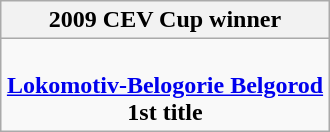<table class=wikitable style="text-align:center; margin:auto">
<tr>
<th>2009 CEV Cup winner</th>
</tr>
<tr>
<td><br><strong><a href='#'>Lokomotiv-Belogorie Belgorod</a></strong><br> <strong>1st title</strong></td>
</tr>
</table>
